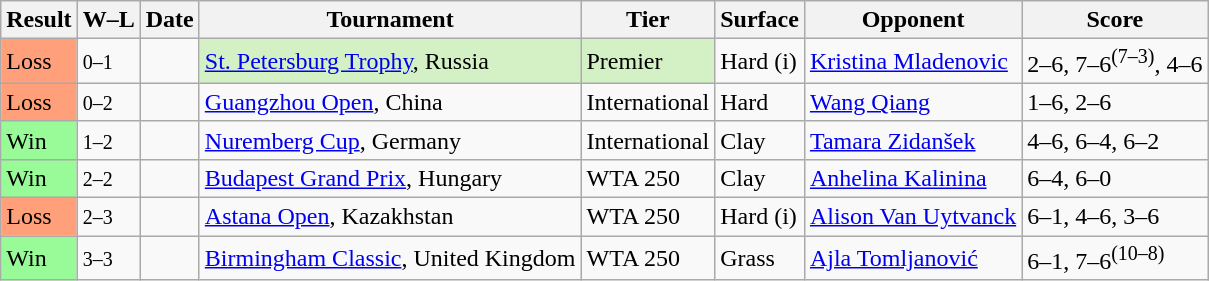<table class="sortable wikitable">
<tr>
<th>Result</th>
<th class="unsortable">W–L</th>
<th>Date</th>
<th>Tournament</th>
<th>Tier</th>
<th>Surface</th>
<th>Opponent</th>
<th class="unsortable">Score</th>
</tr>
<tr>
<td bgcolor=ffa07a>Loss</td>
<td><small>0–1</small></td>
<td><a href='#'></a></td>
<td bgcolor="d4f1c5"><a href='#'>St. Petersburg Trophy</a>, Russia</td>
<td bgcolor="d4f1c5">Premier</td>
<td>Hard (i)</td>
<td> <a href='#'>Kristina Mladenovic</a></td>
<td>2–6, 7–6<sup>(7–3)</sup>, 4–6</td>
</tr>
<tr>
<td bgcolor=ffa07a>Loss</td>
<td><small>0–2</small></td>
<td><a href='#'></a></td>
<td><a href='#'>Guangzhou Open</a>, China</td>
<td>International</td>
<td>Hard</td>
<td> <a href='#'>Wang Qiang</a></td>
<td>1–6, 2–6</td>
</tr>
<tr>
<td bgcolor=98fb98>Win</td>
<td><small>1–2</small></td>
<td><a href='#'></a></td>
<td><a href='#'>Nuremberg Cup</a>, Germany</td>
<td>International</td>
<td>Clay</td>
<td> <a href='#'>Tamara Zidanšek</a></td>
<td>4–6, 6–4, 6–2</td>
</tr>
<tr>
<td bgcolor=98fb98>Win</td>
<td><small>2–2</small></td>
<td><a href='#'></a></td>
<td><a href='#'>Budapest Grand Prix</a>, Hungary</td>
<td>WTA 250</td>
<td>Clay</td>
<td> <a href='#'>Anhelina Kalinina</a></td>
<td>6–4, 6–0</td>
</tr>
<tr>
<td bgcolor=ffa07a>Loss</td>
<td><small>2–3</small></td>
<td><a href='#'></a></td>
<td><a href='#'>Astana Open</a>, Kazakhstan</td>
<td>WTA 250</td>
<td>Hard (i)</td>
<td> <a href='#'>Alison Van Uytvanck</a></td>
<td>6–1, 4–6, 3–6</td>
</tr>
<tr>
<td bgcolor=98fb98>Win</td>
<td><small>3–3</small></td>
<td><a href='#'></a></td>
<td><a href='#'>Birmingham Classic</a>, United Kingdom</td>
<td>WTA 250</td>
<td>Grass</td>
<td> <a href='#'>Ajla Tomljanović</a></td>
<td>6–1, 7–6<sup>(10–8)</sup></td>
</tr>
</table>
